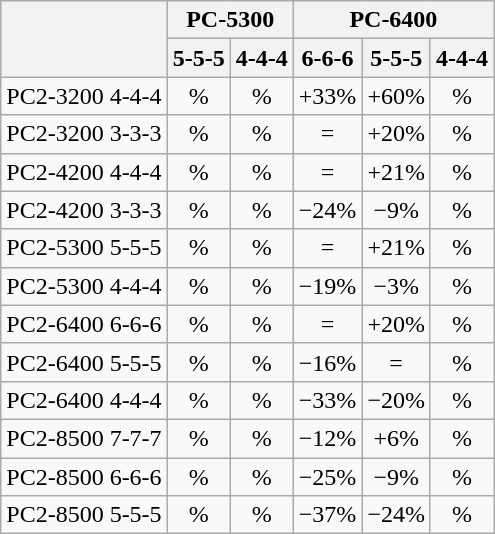<table class="wikitable floatright" style="text-align:center;">
<tr>
<th rowspan="2"></th>
<th colspan="2">PC-5300</th>
<th colspan="3">PC-6400</th>
</tr>
<tr>
<th>5-5-5</th>
<th>4-4-4</th>
<th>6-6-6</th>
<th>5-5-5</th>
<th>4-4-4</th>
</tr>
<tr>
<td>PC2-3200 4-4-4</td>
<td>%</td>
<td>%</td>
<td>+33%</td>
<td>+60%</td>
<td>%</td>
</tr>
<tr>
<td>PC2-3200 3-3-3</td>
<td>%</td>
<td>%</td>
<td>=</td>
<td>+20%</td>
<td>%</td>
</tr>
<tr>
<td>PC2-4200 4-4-4</td>
<td>%</td>
<td>%</td>
<td>=</td>
<td>+21%</td>
<td>%</td>
</tr>
<tr>
<td>PC2-4200 3-3-3</td>
<td>%</td>
<td>%</td>
<td>−24%</td>
<td>−9%</td>
<td>%</td>
</tr>
<tr>
<td>PC2-5300 5-5-5</td>
<td>%</td>
<td>%</td>
<td>=</td>
<td>+21%</td>
<td>%</td>
</tr>
<tr>
<td>PC2-5300 4-4-4</td>
<td>%</td>
<td>%</td>
<td>−19%</td>
<td>−3%</td>
<td>%</td>
</tr>
<tr>
<td>PC2-6400 6-6-6</td>
<td>%</td>
<td>%</td>
<td>=</td>
<td>+20%</td>
<td>%</td>
</tr>
<tr>
<td>PC2-6400 5-5-5</td>
<td>%</td>
<td>%</td>
<td>−16%</td>
<td>=</td>
<td>%</td>
</tr>
<tr>
<td>PC2-6400 4-4-4</td>
<td>%</td>
<td>%</td>
<td>−33%</td>
<td>−20%</td>
<td>%</td>
</tr>
<tr>
<td>PC2-8500 7-7-7</td>
<td>%</td>
<td>%</td>
<td>−12%</td>
<td>+6%</td>
<td>%</td>
</tr>
<tr>
<td>PC2-8500 6-6-6</td>
<td>%</td>
<td>%</td>
<td>−25%</td>
<td>−9%</td>
<td>%</td>
</tr>
<tr>
<td>PC2-8500 5-5-5</td>
<td>%</td>
<td>%</td>
<td>−37%</td>
<td>−24%</td>
<td>%</td>
</tr>
</table>
